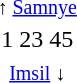<table style="text-align:center; margin-left:1.5em;">
<tr>
<td><small>↑ <a href='#'>Samnye</a></small></td>
</tr>
<tr>
<td> <span>1</span>   <span>23</span>   <span>45</span>      </td>
</tr>
<tr>
<td><small> <a href='#'>Imsil</a> ↓</small></td>
</tr>
<tr>
</tr>
</table>
